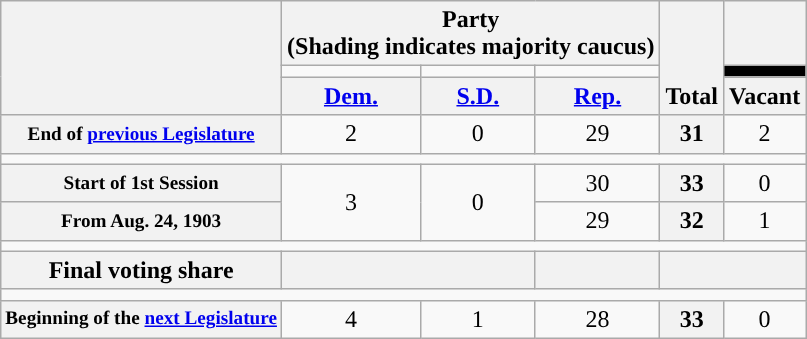<table class=wikitable style="text-align:center">
<tr style="vertical-align:bottom;">
<th rowspan=3></th>
<th colspan=3>Party <div>(Shading indicates majority caucus)</div></th>
<th rowspan=3>Total</th>
<th></th>
</tr>
<tr style="height:5px">
<td style="background-color:"></td>
<td style="background-color:"></td>
<td style="background-color:"></td>
<td style="background:black;"></td>
</tr>
<tr>
<th><a href='#'>Dem.</a></th>
<th><a href='#'>S.D.</a></th>
<th><a href='#'>Rep.</a></th>
<th>Vacant</th>
</tr>
<tr>
<th style="font-size:80%;">End of <a href='#'>previous Legislature</a></th>
<td>2</td>
<td>0</td>
<td>29</td>
<th>31</th>
<td>2</td>
</tr>
<tr>
<td colspan=6></td>
</tr>
<tr>
<th style="font-size:80%;">Start of 1st Session</th>
<td rowspan="2">3</td>
<td rowspan="2">0</td>
<td>30</td>
<th>33</th>
<td>0</td>
</tr>
<tr>
<th style="font-size:80%;">From Aug. 24, 1903</th>
<td>29</td>
<th>32</th>
<td>1</td>
</tr>
<tr>
<td colspan=6></td>
</tr>
<tr>
<th>Final voting share</th>
<th colspan=2></th>
<th></th>
<th colspan=2></th>
</tr>
<tr>
<td colspan=6></td>
</tr>
<tr>
<th style="font-size:80%;">Beginning of the <a href='#'>next Legislature</a></th>
<td>4</td>
<td>1</td>
<td>28</td>
<th>33</th>
<td>0</td>
</tr>
</table>
